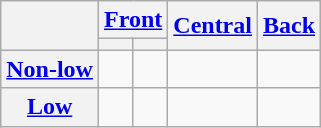<table class="wikitable" style="text-align: center;">
<tr>
<th rowspan=2></th>
<th colspan=2><a href='#'>Front</a></th>
<th rowspan=2><a href='#'>Central</a></th>
<th rowspan=2><a href='#'>Back</a></th>
</tr>
<tr>
<th></th>
<th></th>
</tr>
<tr>
<th><a href='#'>Non-low</a></th>
<td>  </td>
<td>  </td>
<td>  </td>
<td>  </td>
</tr>
<tr>
<th><a href='#'>Low</a></th>
<td></td>
<td></td>
<td>  </td>
<td></td>
</tr>
</table>
